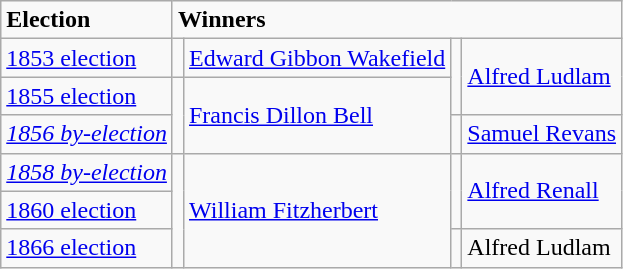<table class="wikitable">
<tr>
<td><strong>Election</strong></td>
<td colspan=4><strong>Winners</strong></td>
</tr>
<tr>
<td><a href='#'>1853 election</a></td>
<td rowspan=1 bgcolor=></td>
<td rowspan=1><a href='#'>Edward Gibbon Wakefield</a></td>
<td rowspan=2 bgcolor=></td>
<td rowspan=2><a href='#'>Alfred Ludlam</a></td>
</tr>
<tr>
<td><a href='#'>1855 election</a></td>
<td rowspan=2 bgcolor=></td>
<td rowspan=2><a href='#'>Francis Dillon Bell</a></td>
</tr>
<tr>
<td><span><em><a href='#'>1856 by-election</a></em></span></td>
<td rowspan=1 bgcolor=></td>
<td rowspan=1><a href='#'>Samuel Revans</a></td>
</tr>
<tr>
<td><span><em><a href='#'>1858 by-election</a></em></span></td>
<td rowspan=3 bgcolor=></td>
<td rowspan=3><a href='#'>William Fitzherbert</a></td>
<td rowspan=2 bgcolor=></td>
<td rowspan=2><a href='#'>Alfred Renall</a></td>
</tr>
<tr>
<td><a href='#'>1860 election</a></td>
</tr>
<tr>
<td><a href='#'>1866 election</a></td>
<td rowspan=1 bgcolor=></td>
<td rowspan=1>Alfred Ludlam</td>
</tr>
</table>
